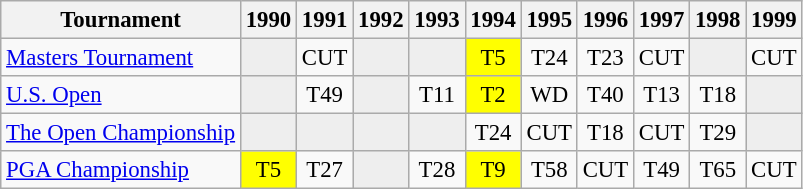<table class="wikitable" style="font-size:95%;text-align:center;">
<tr>
<th>Tournament</th>
<th>1990</th>
<th>1991</th>
<th>1992</th>
<th>1993</th>
<th>1994</th>
<th>1995</th>
<th>1996</th>
<th>1997</th>
<th>1998</th>
<th>1999</th>
</tr>
<tr>
<td align=left><a href='#'>Masters Tournament</a></td>
<td style="background:#eeeeee;"></td>
<td>CUT</td>
<td style="background:#eeeeee;"></td>
<td style="background:#eeeeee;"></td>
<td style="background:yellow;">T5</td>
<td>T24</td>
<td>T23</td>
<td>CUT</td>
<td style="background:#eeeeee;"></td>
<td>CUT</td>
</tr>
<tr>
<td align=left><a href='#'>U.S. Open</a></td>
<td style="background:#eeeeee;"></td>
<td>T49</td>
<td style="background:#eeeeee;"></td>
<td>T11</td>
<td style="background:yellow;">T2</td>
<td>WD</td>
<td>T40</td>
<td>T13</td>
<td>T18</td>
<td style="background:#eeeeee;"></td>
</tr>
<tr>
<td align=left><a href='#'>The Open Championship</a></td>
<td style="background:#eeeeee;"></td>
<td style="background:#eeeeee;"></td>
<td style="background:#eeeeee;"></td>
<td style="background:#eeeeee;"></td>
<td>T24</td>
<td>CUT</td>
<td>T18</td>
<td>CUT</td>
<td>T29</td>
<td style="background:#eeeeee;"></td>
</tr>
<tr>
<td align=left><a href='#'>PGA Championship</a></td>
<td style="background:yellow;">T5</td>
<td>T27</td>
<td style="background:#eeeeee;"></td>
<td>T28</td>
<td style="background:yellow;">T9</td>
<td>T58</td>
<td>CUT</td>
<td>T49</td>
<td>T65</td>
<td>CUT</td>
</tr>
</table>
